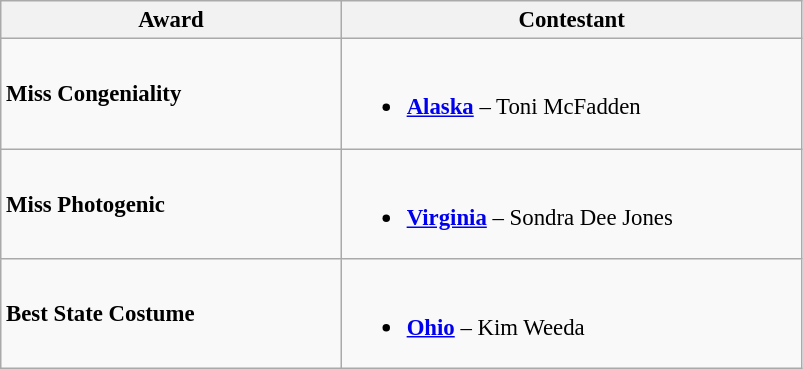<table class="wikitable sortable" style="font-size:95%;">
<tr>
<th width="220">Award</th>
<th width="300">Contestant</th>
</tr>
<tr>
<td><strong>Miss Congeniality</strong></td>
<td><br><ul><li><strong> <a href='#'>Alaska</a></strong> – Toni McFadden</li></ul></td>
</tr>
<tr>
<td><strong>Miss Photogenic</strong></td>
<td><br><ul><li><strong> <a href='#'>Virginia</a></strong> – Sondra Dee Jones</li></ul></td>
</tr>
<tr>
<td><strong>Best State Costume</strong></td>
<td><br><ul><li><strong> <a href='#'>Ohio</a></strong> – Kim Weeda</li></ul></td>
</tr>
</table>
